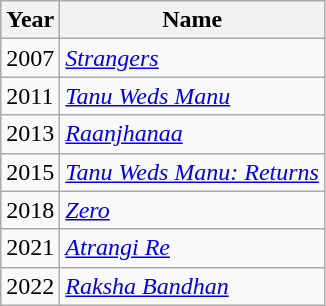<table class="wikitable sortable">
<tr>
<th>Year</th>
<th>Name</th>
</tr>
<tr>
<td>2007</td>
<td><em><a href='#'>Strangers</a></em></td>
</tr>
<tr>
<td>2011</td>
<td><em><a href='#'>Tanu Weds Manu</a></em></td>
</tr>
<tr>
<td>2013</td>
<td><em><a href='#'>Raanjhanaa</a></em></td>
</tr>
<tr>
<td>2015</td>
<td><em><a href='#'>Tanu Weds Manu: Returns</a></em></td>
</tr>
<tr>
<td>2018</td>
<td><em><a href='#'>Zero</a></em></td>
</tr>
<tr>
<td>2021</td>
<td><em><a href='#'>Atrangi Re</a></em></td>
</tr>
<tr>
<td>2022</td>
<td><em><a href='#'>Raksha Bandhan</a></em></td>
</tr>
</table>
